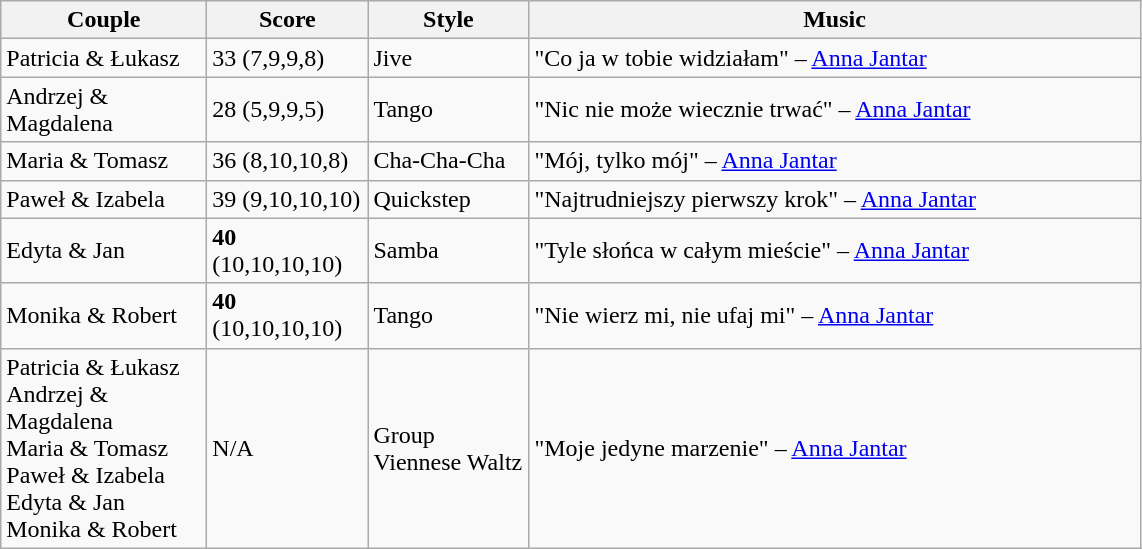<table class="wikitable">
<tr>
<th width="130">Couple</th>
<th width="100">Score</th>
<th width="100">Style</th>
<th width="400">Music</th>
</tr>
<tr>
<td>Patricia & Łukasz</td>
<td>33 (7,9,9,8)</td>
<td>Jive</td>
<td>"Co ja w tobie widziałam" – <a href='#'>Anna Jantar</a></td>
</tr>
<tr>
<td>Andrzej & Magdalena</td>
<td>28 (5,9,9,5)</td>
<td>Tango</td>
<td>"Nic nie może wiecznie trwać" – <a href='#'>Anna Jantar</a></td>
</tr>
<tr>
<td>Maria & Tomasz</td>
<td>36 (8,10,10,8)</td>
<td>Cha-Cha-Cha</td>
<td>"Mój, tylko mój" – <a href='#'>Anna Jantar</a></td>
</tr>
<tr>
<td>Paweł & Izabela</td>
<td>39 (9,10,10,10)</td>
<td>Quickstep</td>
<td>"Najtrudniejszy pierwszy krok" – <a href='#'>Anna Jantar</a></td>
</tr>
<tr>
<td>Edyta & Jan</td>
<td><strong>40</strong> (10,10,10,10)</td>
<td>Samba</td>
<td>"Tyle słońca w całym mieście" – <a href='#'>Anna Jantar</a></td>
</tr>
<tr>
<td>Monika & Robert</td>
<td><strong>40</strong> (10,10,10,10)</td>
<td>Tango</td>
<td>"Nie wierz mi, nie ufaj mi" – <a href='#'>Anna Jantar</a></td>
</tr>
<tr>
<td>Patricia & Łukasz<br>Andrzej & Magdalena<br>Maria & Tomasz<br>Paweł & Izabela<br>Edyta & Jan<br>Monika & Robert<br></td>
<td>N/A</td>
<td>Group Viennese Waltz</td>
<td>"Moje jedyne marzenie" – <a href='#'>Anna Jantar</a></td>
</tr>
</table>
